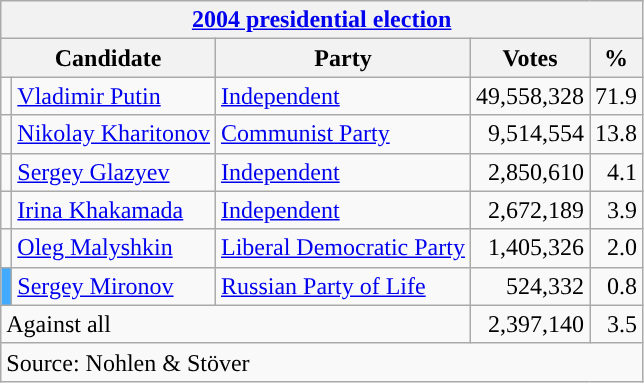<table class=wikitable style=text-align:right>
<tr>
<th colspan=5><a href='#'>2004 presidential election</a></th>
</tr>
<tr>
<th colspan=2>Candidate</th>
<th>Party</th>
<th>Votes</th>
<th>%</th>
</tr>
<tr>
<td style="background-color: "></td>
<td align=left><a href='#'>Vladimir Putin</a></td>
<td align=left><a href='#'>Independent</a></td>
<td>49,558,328</td>
<td>71.9</td>
</tr>
<tr>
<td style="background-color: "></td>
<td align=left><a href='#'>Nikolay Kharitonov</a></td>
<td align=left><a href='#'>Communist Party</a></td>
<td>9,514,554</td>
<td>13.8</td>
</tr>
<tr>
<td style="background-color: "></td>
<td align=left><a href='#'>Sergey Glazyev</a></td>
<td align=left><a href='#'>Independent</a></td>
<td>2,850,610</td>
<td>4.1</td>
</tr>
<tr>
<td style="background-color: "></td>
<td align=left><a href='#'>Irina Khakamada</a></td>
<td align=left><a href='#'>Independent</a></td>
<td>2,672,189</td>
<td>3.9</td>
</tr>
<tr>
<td style="background-color: "></td>
<td align=left><a href='#'>Oleg Malyshkin</a></td>
<td align=left><a href='#'>Liberal Democratic Party</a></td>
<td>1,405,326</td>
<td>2.0</td>
</tr>
<tr>
<td style="background-color: #42aaff"></td>
<td align=left><a href='#'>Sergey Mironov</a></td>
<td align=left><a href='#'>Russian Party of Life</a></td>
<td>524,332</td>
<td>0.8</td>
</tr>
<tr>
<td align=left colspan=3>Against all</td>
<td>2,397,140</td>
<td>3.5</td>
</tr>
<tr>
<td align=left colspan=5>Source: Nohlen & Stöver</td>
</tr>
</table>
